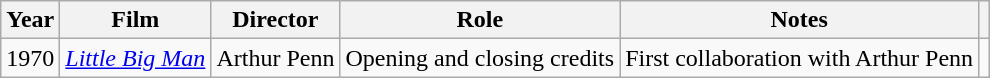<table class="wikitable">
<tr>
<th>Year</th>
<th>Film</th>
<th>Director</th>
<th>Role</th>
<th>Notes</th>
<th></th>
</tr>
<tr>
<td>1970</td>
<td><em><a href='#'>Little Big Man</a></em></td>
<td>Arthur Penn</td>
<td>Opening and closing credits</td>
<td>First collaboration with Arthur Penn</td>
<td></td>
</tr>
</table>
